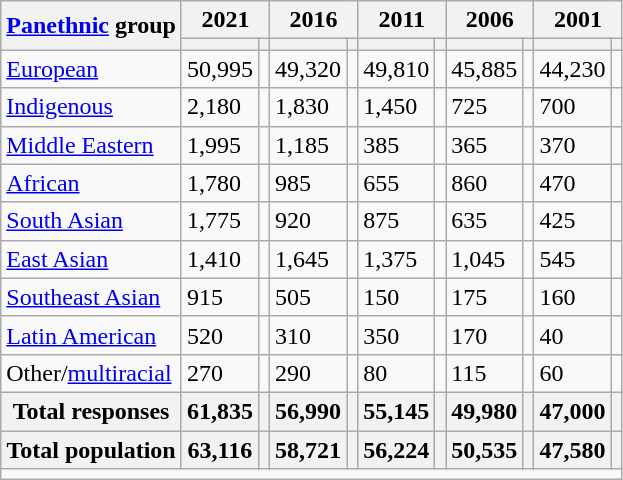<table class="wikitable collapsible sortable">
<tr>
<th rowspan="2"><a href='#'>Panethnic</a> group</th>
<th colspan="2">2021</th>
<th colspan="2">2016</th>
<th colspan="2">2011</th>
<th colspan="2">2006</th>
<th colspan="2">2001</th>
</tr>
<tr>
<th><a href='#'></a></th>
<th></th>
<th></th>
<th></th>
<th></th>
<th></th>
<th></th>
<th></th>
<th></th>
<th></th>
</tr>
<tr>
<td><a href='#'>European</a></td>
<td>50,995</td>
<td></td>
<td>49,320</td>
<td></td>
<td>49,810</td>
<td></td>
<td>45,885</td>
<td></td>
<td>44,230</td>
<td></td>
</tr>
<tr>
<td><a href='#'>Indigenous</a></td>
<td>2,180</td>
<td></td>
<td>1,830</td>
<td></td>
<td>1,450</td>
<td></td>
<td>725</td>
<td></td>
<td>700</td>
<td></td>
</tr>
<tr>
<td><a href='#'>Middle Eastern</a></td>
<td>1,995</td>
<td></td>
<td>1,185</td>
<td></td>
<td>385</td>
<td></td>
<td>365</td>
<td></td>
<td>370</td>
<td></td>
</tr>
<tr>
<td><a href='#'>African</a></td>
<td>1,780</td>
<td></td>
<td>985</td>
<td></td>
<td>655</td>
<td></td>
<td>860</td>
<td></td>
<td>470</td>
<td></td>
</tr>
<tr>
<td><a href='#'>South Asian</a></td>
<td>1,775</td>
<td></td>
<td>920</td>
<td></td>
<td>875</td>
<td></td>
<td>635</td>
<td></td>
<td>425</td>
<td></td>
</tr>
<tr>
<td><a href='#'>East Asian</a></td>
<td>1,410</td>
<td></td>
<td>1,645</td>
<td></td>
<td>1,375</td>
<td></td>
<td>1,045</td>
<td></td>
<td>545</td>
<td></td>
</tr>
<tr>
<td><a href='#'>Southeast Asian</a></td>
<td>915</td>
<td></td>
<td>505</td>
<td></td>
<td>150</td>
<td></td>
<td>175</td>
<td></td>
<td>160</td>
<td></td>
</tr>
<tr>
<td><a href='#'>Latin American</a></td>
<td>520</td>
<td></td>
<td>310</td>
<td></td>
<td>350</td>
<td></td>
<td>170</td>
<td></td>
<td>40</td>
<td></td>
</tr>
<tr>
<td>Other/<a href='#'>multiracial</a></td>
<td>270</td>
<td></td>
<td>290</td>
<td></td>
<td>80</td>
<td></td>
<td>115</td>
<td></td>
<td>60</td>
<td></td>
</tr>
<tr>
<th>Total responses</th>
<th>61,835</th>
<th></th>
<th>56,990</th>
<th></th>
<th>55,145</th>
<th></th>
<th>49,980</th>
<th></th>
<th>47,000</th>
<th></th>
</tr>
<tr class="sortbottom">
<th>Total population</th>
<th>63,116</th>
<th></th>
<th>58,721</th>
<th></th>
<th>56,224</th>
<th></th>
<th>50,535</th>
<th></th>
<th>47,580</th>
<th></th>
</tr>
<tr class="sortbottom">
<td colspan="11"></td>
</tr>
</table>
